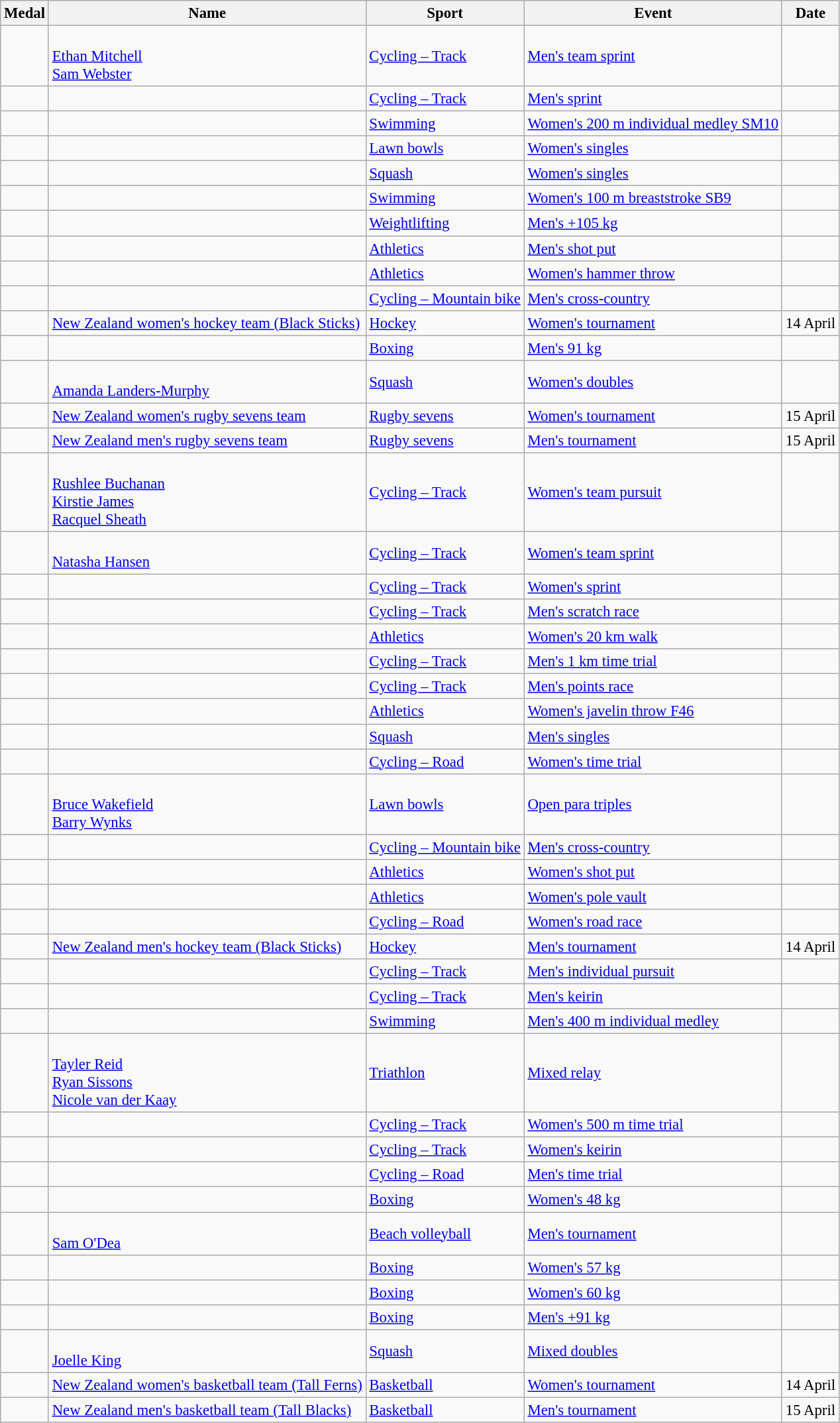<table class="wikitable sortable" style="font-size: 95%;">
<tr>
<th>Medal</th>
<th>Name</th>
<th>Sport</th>
<th>Event</th>
<th>Date</th>
</tr>
<tr>
<td></td>
<td><br><a href='#'>Ethan Mitchell</a><br><a href='#'>Sam Webster</a></td>
<td><a href='#'>Cycling – Track</a></td>
<td><a href='#'>Men's team sprint</a></td>
<td></td>
</tr>
<tr>
<td></td>
<td></td>
<td><a href='#'>Cycling – Track</a></td>
<td><a href='#'>Men's sprint</a></td>
<td></td>
</tr>
<tr>
<td></td>
<td></td>
<td><a href='#'>Swimming</a></td>
<td><a href='#'>Women's 200 m individual medley SM10</a></td>
<td></td>
</tr>
<tr>
<td></td>
<td></td>
<td><a href='#'>Lawn bowls</a></td>
<td><a href='#'>Women's singles</a></td>
<td></td>
</tr>
<tr>
<td></td>
<td></td>
<td><a href='#'>Squash</a></td>
<td><a href='#'>Women's singles</a></td>
<td></td>
</tr>
<tr>
<td></td>
<td></td>
<td><a href='#'>Swimming</a></td>
<td><a href='#'>Women's 100 m breaststroke SB9</a></td>
<td></td>
</tr>
<tr>
<td></td>
<td></td>
<td><a href='#'>Weightlifting</a></td>
<td><a href='#'>Men's +105 kg</a></td>
<td></td>
</tr>
<tr>
<td></td>
<td></td>
<td><a href='#'>Athletics</a></td>
<td><a href='#'>Men's shot put</a></td>
<td></td>
</tr>
<tr>
<td></td>
<td></td>
<td><a href='#'>Athletics</a></td>
<td><a href='#'>Women's hammer throw</a></td>
<td></td>
</tr>
<tr>
<td></td>
<td></td>
<td><a href='#'>Cycling – Mountain bike</a></td>
<td><a href='#'>Men's cross-country</a></td>
<td></td>
</tr>
<tr>
<td></td>
<td><a href='#'>New Zealand women's hockey team (Black Sticks)</a><br></td>
<td><a href='#'>Hockey</a></td>
<td><a href='#'>Women's tournament</a></td>
<td>14 April</td>
</tr>
<tr>
<td></td>
<td></td>
<td><a href='#'>Boxing</a></td>
<td><a href='#'>Men's 91 kg</a></td>
<td></td>
</tr>
<tr>
<td></td>
<td><br><a href='#'>Amanda Landers-Murphy</a></td>
<td><a href='#'>Squash</a></td>
<td><a href='#'>Women's doubles</a></td>
<td></td>
</tr>
<tr>
<td></td>
<td><a href='#'>New Zealand women's rugby sevens team</a><br></td>
<td><a href='#'>Rugby sevens</a></td>
<td><a href='#'>Women's tournament</a></td>
<td>15 April</td>
</tr>
<tr>
<td></td>
<td><a href='#'>New Zealand men's rugby sevens team</a><br></td>
<td><a href='#'>Rugby sevens</a></td>
<td><a href='#'>Men's tournament</a></td>
<td>15 April</td>
</tr>
<tr>
<td></td>
<td><br><a href='#'>Rushlee Buchanan</a><br><a href='#'>Kirstie James</a><br><a href='#'>Racquel Sheath</a></td>
<td><a href='#'>Cycling – Track</a></td>
<td><a href='#'>Women's team pursuit</a></td>
<td></td>
</tr>
<tr>
<td></td>
<td><br><a href='#'>Natasha Hansen</a></td>
<td><a href='#'>Cycling – Track</a></td>
<td><a href='#'>Women's team sprint</a></td>
<td></td>
</tr>
<tr>
<td></td>
<td></td>
<td><a href='#'>Cycling – Track</a></td>
<td><a href='#'>Women's sprint</a></td>
<td></td>
</tr>
<tr>
<td></td>
<td></td>
<td><a href='#'>Cycling – Track</a></td>
<td><a href='#'>Men's scratch race</a></td>
<td></td>
</tr>
<tr>
<td></td>
<td></td>
<td><a href='#'>Athletics</a></td>
<td><a href='#'>Women's 20 km walk</a></td>
<td></td>
</tr>
<tr>
<td></td>
<td></td>
<td><a href='#'>Cycling – Track</a></td>
<td><a href='#'>Men's 1 km time trial</a></td>
<td></td>
</tr>
<tr>
<td></td>
<td></td>
<td><a href='#'>Cycling – Track</a></td>
<td><a href='#'>Men's points race</a></td>
<td></td>
</tr>
<tr>
<td></td>
<td></td>
<td><a href='#'>Athletics</a></td>
<td><a href='#'>Women's javelin throw F46</a></td>
<td></td>
</tr>
<tr>
<td></td>
<td></td>
<td><a href='#'>Squash</a></td>
<td><a href='#'>Men's singles</a></td>
<td></td>
</tr>
<tr>
<td></td>
<td></td>
<td><a href='#'>Cycling – Road</a></td>
<td><a href='#'>Women's time trial</a></td>
<td></td>
</tr>
<tr>
<td></td>
<td><br><a href='#'>Bruce Wakefield</a><br><a href='#'>Barry Wynks</a></td>
<td><a href='#'>Lawn bowls</a></td>
<td><a href='#'>Open para triples</a></td>
<td></td>
</tr>
<tr>
<td></td>
<td></td>
<td><a href='#'>Cycling – Mountain bike</a></td>
<td><a href='#'>Men's cross-country</a></td>
<td></td>
</tr>
<tr>
<td></td>
<td></td>
<td><a href='#'>Athletics</a></td>
<td><a href='#'>Women's shot put</a></td>
<td></td>
</tr>
<tr>
<td></td>
<td></td>
<td><a href='#'>Athletics</a></td>
<td><a href='#'>Women's pole vault</a></td>
<td></td>
</tr>
<tr>
<td></td>
<td></td>
<td><a href='#'>Cycling – Road</a></td>
<td><a href='#'>Women's road race</a></td>
<td></td>
</tr>
<tr>
<td></td>
<td><a href='#'>New Zealand men's hockey team (Black Sticks)</a><br></td>
<td><a href='#'>Hockey</a></td>
<td><a href='#'>Men's tournament</a></td>
<td>14 April</td>
</tr>
<tr>
<td></td>
<td></td>
<td><a href='#'>Cycling – Track</a></td>
<td><a href='#'>Men's individual pursuit</a></td>
<td></td>
</tr>
<tr>
<td></td>
<td></td>
<td><a href='#'>Cycling – Track</a></td>
<td><a href='#'>Men's keirin</a></td>
<td></td>
</tr>
<tr>
<td></td>
<td></td>
<td><a href='#'>Swimming</a></td>
<td><a href='#'>Men's 400 m individual medley</a></td>
<td></td>
</tr>
<tr>
<td></td>
<td><br><a href='#'>Tayler Reid</a><br><a href='#'>Ryan Sissons</a><br><a href='#'>Nicole van der Kaay</a></td>
<td><a href='#'>Triathlon</a></td>
<td><a href='#'>Mixed relay</a></td>
<td></td>
</tr>
<tr>
<td></td>
<td></td>
<td><a href='#'>Cycling – Track</a></td>
<td><a href='#'>Women's 500 m time trial</a></td>
<td></td>
</tr>
<tr>
<td></td>
<td></td>
<td><a href='#'>Cycling – Track</a></td>
<td><a href='#'>Women's keirin</a></td>
<td></td>
</tr>
<tr>
<td></td>
<td></td>
<td><a href='#'>Cycling – Road</a></td>
<td><a href='#'>Men's time trial</a></td>
<td></td>
</tr>
<tr>
<td></td>
<td></td>
<td><a href='#'>Boxing</a></td>
<td><a href='#'>Women's 48 kg</a></td>
<td></td>
</tr>
<tr>
<td></td>
<td><br><a href='#'>Sam O'Dea</a></td>
<td><a href='#'>Beach volleyball</a></td>
<td><a href='#'>Men's tournament</a></td>
<td></td>
</tr>
<tr>
<td></td>
<td></td>
<td><a href='#'>Boxing</a></td>
<td><a href='#'>Women's 57 kg</a></td>
<td></td>
</tr>
<tr>
<td></td>
<td></td>
<td><a href='#'>Boxing</a></td>
<td><a href='#'>Women's 60 kg</a></td>
<td></td>
</tr>
<tr>
<td></td>
<td></td>
<td><a href='#'>Boxing</a></td>
<td><a href='#'>Men's +91 kg</a></td>
<td></td>
</tr>
<tr>
<td></td>
<td><br><a href='#'>Joelle King</a></td>
<td><a href='#'>Squash</a></td>
<td><a href='#'>Mixed doubles</a></td>
<td></td>
</tr>
<tr>
<td></td>
<td><a href='#'>New Zealand women's basketball team (Tall Ferns)</a><br></td>
<td><a href='#'>Basketball</a></td>
<td><a href='#'>Women's tournament</a></td>
<td>14 April</td>
</tr>
<tr>
<td></td>
<td><a href='#'>New Zealand men's basketball team (Tall Blacks)</a><br></td>
<td><a href='#'>Basketball</a></td>
<td><a href='#'>Men's tournament</a></td>
<td>15 April</td>
</tr>
</table>
